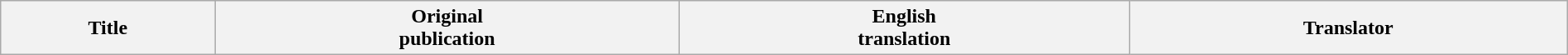<table class="wikitable" style="width:100%; margin:auto;">
<tr>
<th>Title</th>
<th>Original<br>publication</th>
<th>English<br>translation</th>
<th>Translator<br>










</th>
</tr>
</table>
